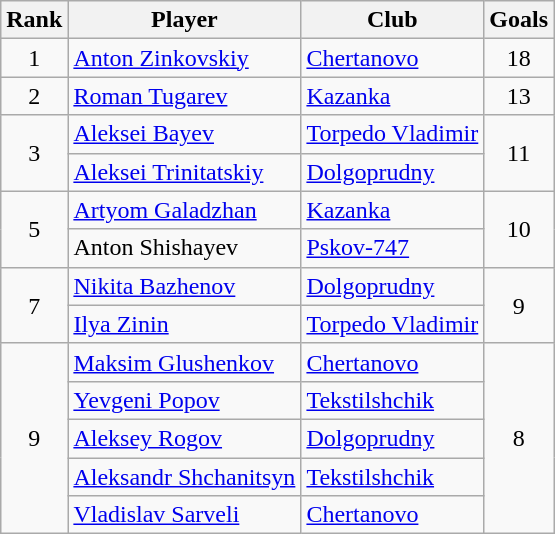<table class="wikitable" style="text-align:center">
<tr>
<th>Rank</th>
<th>Player</th>
<th>Club</th>
<th>Goals</th>
</tr>
<tr>
<td rowspan=1>1</td>
<td align="left"> <a href='#'>Anton Zinkovskiy</a></td>
<td align="left"><a href='#'>Chertanovo</a></td>
<td rowspan=1>18</td>
</tr>
<tr>
<td rowspan=1>2</td>
<td align="left"> <a href='#'>Roman Tugarev</a></td>
<td align="left"><a href='#'>Kazanka</a></td>
<td rowspan=1>13</td>
</tr>
<tr>
<td rowspan=2>3</td>
<td align="left"> <a href='#'>Aleksei Bayev</a></td>
<td align="left"><a href='#'>Torpedo Vladimir</a></td>
<td rowspan=2>11</td>
</tr>
<tr>
<td align="left"> <a href='#'>Aleksei Trinitatskiy</a></td>
<td align="left"><a href='#'>Dolgoprudny</a></td>
</tr>
<tr>
<td rowspan=2>5</td>
<td align="left"> <a href='#'>Artyom Galadzhan</a></td>
<td align="left"><a href='#'>Kazanka</a></td>
<td rowspan=2>10</td>
</tr>
<tr>
<td align="left"> Anton Shishayev</td>
<td align="left"><a href='#'>Pskov-747</a></td>
</tr>
<tr>
<td rowspan=2>7</td>
<td align="left"> <a href='#'>Nikita Bazhenov</a></td>
<td align="left"><a href='#'>Dolgoprudny</a></td>
<td rowspan=2>9</td>
</tr>
<tr>
<td align="left"> <a href='#'>Ilya Zinin</a></td>
<td align="left"><a href='#'>Torpedo Vladimir</a></td>
</tr>
<tr>
<td rowspan=5>9</td>
<td align="left"> <a href='#'>Maksim Glushenkov</a></td>
<td align="left"><a href='#'>Chertanovo</a></td>
<td rowspan=5>8</td>
</tr>
<tr>
<td align="left"> <a href='#'>Yevgeni Popov</a></td>
<td align="left"><a href='#'>Tekstilshchik</a></td>
</tr>
<tr>
<td align="left"> <a href='#'>Aleksey Rogov</a></td>
<td align="left"><a href='#'>Dolgoprudny</a></td>
</tr>
<tr>
<td align="left"> <a href='#'>Aleksandr Shchanitsyn</a></td>
<td align="left"><a href='#'>Tekstilshchik</a></td>
</tr>
<tr>
<td align="left"> <a href='#'>Vladislav Sarveli</a></td>
<td align="left"><a href='#'>Chertanovo</a></td>
</tr>
</table>
